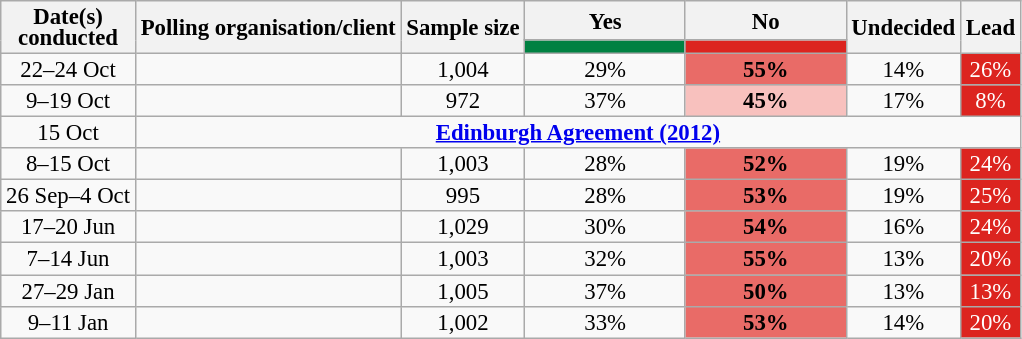<table class="wikitable sortable" style="text-align: center; line-height: 14px; font-size: 95%;">
<tr>
<th rowspan="2">Date(s)<br>conducted</th>
<th rowspan="2">Polling organisation/client</th>
<th rowspan="2">Sample size</th>
<th>Yes</th>
<th>No</th>
<th rowspan="2">Undecided</th>
<th rowspan="2">Lead</th>
</tr>
<tr>
<th class="unsortable" style="background: rgb(0, 129, 66); width: 100px; color: white;"></th>
<th class="unsortable" style="background: rgb(220, 36, 31); width: 100px; color: white;"></th>
</tr>
<tr>
<td data-sort-value="2012-10-24">22–24 Oct</td>
<td></td>
<td>1,004</td>
<td>29%</td>
<td style="background: rgb(233, 107, 103);"><strong>55%</strong></td>
<td>14%</td>
<td style="background: rgb(220, 36, 31); color: white;">26%</td>
</tr>
<tr>
<td data-sort-value="2012-10-19">9–19 Oct</td>
<td> </td>
<td>972</td>
<td>37%</td>
<td style="background: rgb(248, 193, 190);"><strong>45%</strong></td>
<td>17%</td>
<td style="background: rgb(220, 36, 31); color: white;">8%</td>
</tr>
<tr>
<td data-sort-value="2012-10-15">15 Oct</td>
<td colspan="8"><strong><a href='#'>Edinburgh Agreement (2012)</a></strong></td>
</tr>
<tr>
<td data-sort-value="2012-10-15">8–15 Oct</td>
<td></td>
<td>1,003</td>
<td>28%</td>
<td style="background: rgb(233, 107, 103);"><strong>52%</strong></td>
<td>19%</td>
<td style="background: rgb(220, 36, 31); color: white;">24%</td>
</tr>
<tr>
<td data-sort-value="2012-10-04">26 Sep–4 Oct</td>
<td></td>
<td>995</td>
<td>28%</td>
<td style="background: rgb(233, 107, 103);"><strong>53%</strong></td>
<td>19%</td>
<td style="background: rgb(220, 36, 31); color: white;">25%</td>
</tr>
<tr>
<td data-sort-value="2012-06-20">17–20 Jun</td>
<td></td>
<td>1,029</td>
<td>30%</td>
<td style="background: rgb(233, 107, 103);"><strong>54%</strong></td>
<td>16%</td>
<td style="background: rgb(220, 36, 31); color: white;">24%</td>
</tr>
<tr>
<td data-sort-value="2012-06-14">7–14 Jun</td>
<td></td>
<td>1,003</td>
<td>32%</td>
<td style="background: rgb(233, 107, 103);"><strong>55%</strong></td>
<td>13%</td>
<td style="background: rgb(220, 36, 31); color: white;">20%</td>
</tr>
<tr>
<td data-sort-value="2012-01-29">27–29 Jan</td>
<td></td>
<td>1,005</td>
<td>37%</td>
<td style="background: rgb(233, 107, 103);"><strong>50%</strong></td>
<td>13%</td>
<td style="background: rgb(220, 36, 31); color: white;">13%</td>
</tr>
<tr>
<td data-sort-value="2012-01-09">9–11 Jan</td>
<td></td>
<td>1,002</td>
<td>33%</td>
<td style="background: rgb(233, 107, 103);"><strong>53%</strong></td>
<td>14%</td>
<td style="background: rgb(220, 36, 31); color: white;">20%</td>
</tr>
</table>
